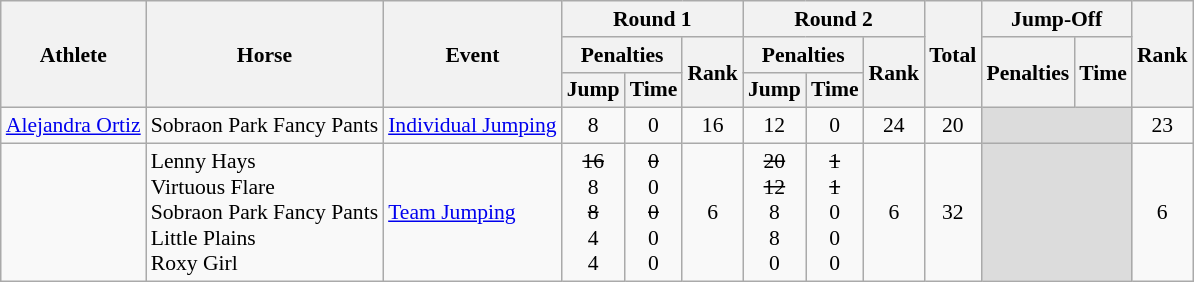<table class="wikitable" border="1" style="font-size:90%">
<tr>
<th rowspan=3>Athlete</th>
<th rowspan=3>Horse</th>
<th rowspan=3>Event</th>
<th colspan=3>Round 1</th>
<th colspan=3>Round 2</th>
<th rowspan=3>Total</th>
<th colspan=2>Jump-Off</th>
<th rowspan=3>Rank</th>
</tr>
<tr>
<th colspan=2>Penalties</th>
<th rowspan=2>Rank</th>
<th colspan=2>Penalties</th>
<th rowspan=2>Rank</th>
<th rowspan=2>Penalties</th>
<th rowspan=2>Time</th>
</tr>
<tr>
<th>Jump</th>
<th>Time</th>
<th>Jump</th>
<th>Time</th>
</tr>
<tr>
<td><a href='#'>Alejandra Ortiz</a></td>
<td>Sobraon Park Fancy Pants</td>
<td><a href='#'>Individual Jumping</a></td>
<td align=center>8</td>
<td align=center>0</td>
<td align=center>16</td>
<td align=center>12</td>
<td align=center>0</td>
<td align=center>24</td>
<td align=center>20</td>
<td colspan=2 bgcolor=#DCDCDC></td>
<td align=center>23</td>
</tr>
<tr>
<td><br><br><br><br></td>
<td>Lenny Hays<br>Virtuous Flare<br>Sobraon Park Fancy Pants<br>Little Plains<br>Roxy Girl</td>
<td><a href='#'>Team Jumping</a></td>
<td align=center><s>16</s><br>8<br><s>8</s><br>4<br>4</td>
<td align=center><s>0</s><br>0<br><s>0</s><br>0<br>0</td>
<td align=center>6</td>
<td align=center><s>20</s><br><s>12</s><br>8<br>8<br>0</td>
<td align=center><s>1</s><br><s>1</s><br>0<br>0<br>0</td>
<td align=center>6</td>
<td align=center>32</td>
<td colspan=2 bgcolor=#DCDCDC></td>
<td align=center>6</td>
</tr>
</table>
